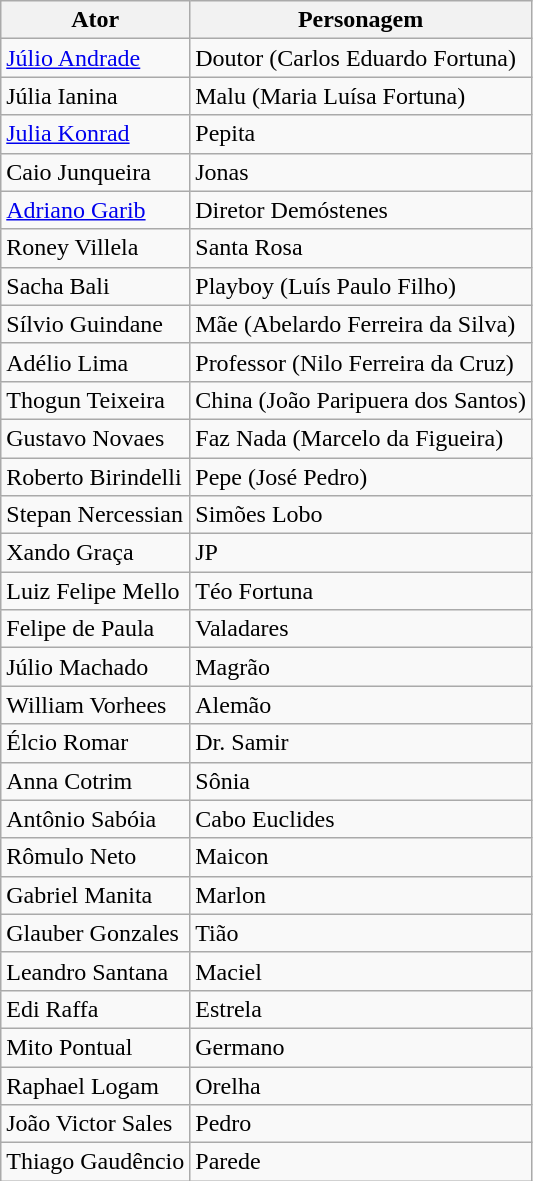<table class="wikitable">
<tr>
<th>Ator</th>
<th>Personagem</th>
</tr>
<tr>
<td><a href='#'>Júlio Andrade</a></td>
<td>Doutor (Carlos Eduardo Fortuna)</td>
</tr>
<tr>
<td>Júlia Ianina</td>
<td>Malu (Maria Luísa Fortuna)</td>
</tr>
<tr>
<td><a href='#'>Julia Konrad</a></td>
<td>Pepita</td>
</tr>
<tr>
<td>Caio Junqueira</td>
<td>Jonas</td>
</tr>
<tr>
<td><a href='#'>Adriano Garib</a></td>
<td>Diretor Demóstenes</td>
</tr>
<tr>
<td>Roney Villela</td>
<td>Santa Rosa</td>
</tr>
<tr>
<td>Sacha Bali</td>
<td>Playboy (Luís Paulo Filho)</td>
</tr>
<tr>
<td>Sílvio Guindane</td>
<td>Mãe (Abelardo Ferreira da Silva)</td>
</tr>
<tr>
<td>Adélio Lima</td>
<td>Professor (Nilo Ferreira da Cruz)</td>
</tr>
<tr>
<td>Thogun Teixeira</td>
<td>China (João Paripuera dos Santos)</td>
</tr>
<tr>
<td>Gustavo Novaes</td>
<td>Faz Nada (Marcelo da Figueira)</td>
</tr>
<tr>
<td>Roberto Birindelli</td>
<td>Pepe (José Pedro)</td>
</tr>
<tr>
<td>Stepan Nercessian</td>
<td>Simões Lobo</td>
</tr>
<tr>
<td>Xando Graça</td>
<td>JP</td>
</tr>
<tr>
<td>Luiz Felipe Mello</td>
<td>Téo Fortuna</td>
</tr>
<tr>
<td>Felipe de Paula</td>
<td>Valadares</td>
</tr>
<tr>
<td>Júlio Machado</td>
<td>Magrão</td>
</tr>
<tr>
<td>William Vorhees</td>
<td>Alemão</td>
</tr>
<tr>
<td>Élcio Romar</td>
<td>Dr. Samir</td>
</tr>
<tr>
<td>Anna Cotrim</td>
<td>Sônia</td>
</tr>
<tr>
<td>Antônio Sabóia</td>
<td>Cabo Euclides</td>
</tr>
<tr>
<td>Rômulo Neto</td>
<td>Maicon</td>
</tr>
<tr>
<td>Gabriel Manita</td>
<td>Marlon</td>
</tr>
<tr>
<td>Glauber Gonzales</td>
<td>Tião</td>
</tr>
<tr>
<td>Leandro Santana</td>
<td>Maciel</td>
</tr>
<tr>
<td>Edi Raffa</td>
<td>Estrela</td>
</tr>
<tr>
<td>Mito Pontual</td>
<td>Germano</td>
</tr>
<tr>
<td>Raphael Logam</td>
<td>Orelha</td>
</tr>
<tr>
<td>João Victor Sales</td>
<td>Pedro</td>
</tr>
<tr>
<td>Thiago Gaudêncio</td>
<td>Parede</td>
</tr>
</table>
